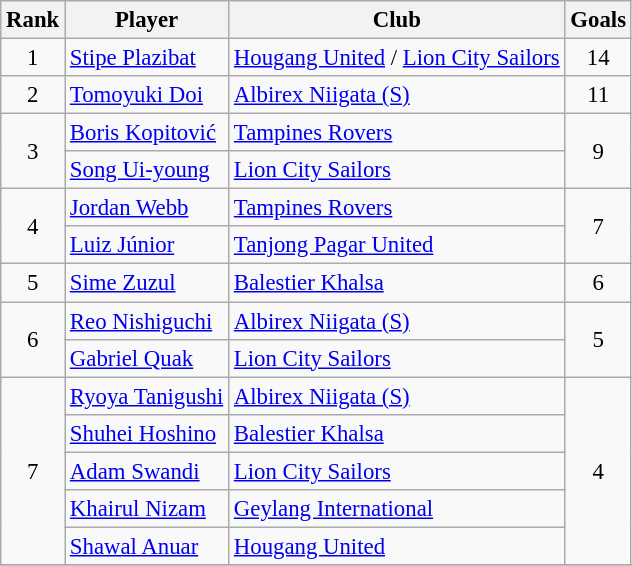<table class="wikitable plainrowheaders sortable" style="font-size:95%">
<tr>
<th>Rank</th>
<th>Player</th>
<th>Club</th>
<th>Goals</th>
</tr>
<tr>
<td align="center" rowspan="1">1</td>
<td align="left"> <a href='#'>Stipe Plazibat</a></td>
<td align="left"><a href='#'>Hougang United</a> / <a href='#'>Lion City Sailors</a></td>
<td align="center" rowspan="1">14</td>
</tr>
<tr>
<td align="center" rowspan="1">2</td>
<td align="left"> <a href='#'>Tomoyuki Doi</a></td>
<td align="left"><a href='#'>Albirex Niigata (S)</a></td>
<td align="center" rowspan="1">11</td>
</tr>
<tr>
<td align="center" rowspan="2">3</td>
<td align="left"> <a href='#'>Boris Kopitović</a></td>
<td align="left"><a href='#'>Tampines Rovers</a></td>
<td align="center" rowspan="2">9</td>
</tr>
<tr>
<td align="left"> <a href='#'>Song Ui-young</a></td>
<td align="left"><a href='#'>Lion City Sailors</a></td>
</tr>
<tr>
<td align="center" rowspan="2">4</td>
<td align="left"> <a href='#'>Jordan Webb</a></td>
<td align="left"><a href='#'>Tampines Rovers</a></td>
<td align="center" rowspan="2">7</td>
</tr>
<tr>
<td align="left"> <a href='#'>Luiz Júnior</a></td>
<td align="left"><a href='#'>Tanjong Pagar United</a></td>
</tr>
<tr>
<td align="center" rowspan="1">5</td>
<td align="left"> <a href='#'>Sime Zuzul</a></td>
<td align="left"><a href='#'>Balestier Khalsa</a></td>
<td align="center" rowspan="1">6</td>
</tr>
<tr>
<td align="center" rowspan="2">6</td>
<td align="left"> <a href='#'>Reo Nishiguchi</a></td>
<td align="left"><a href='#'>Albirex Niigata (S)</a></td>
<td align="center" rowspan="2">5</td>
</tr>
<tr>
<td align="left"> <a href='#'>Gabriel Quak</a></td>
<td align="left"><a href='#'>Lion City Sailors</a></td>
</tr>
<tr>
<td align="center" rowspan="5">7</td>
<td align="left"> <a href='#'>Ryoya Tanigushi</a></td>
<td align="left"><a href='#'>Albirex Niigata (S)</a></td>
<td align="center" rowspan="5">4</td>
</tr>
<tr>
<td align="left"> <a href='#'>Shuhei Hoshino</a></td>
<td align="left"><a href='#'>Balestier Khalsa</a></td>
</tr>
<tr>
<td align="left"> <a href='#'>Adam Swandi</a></td>
<td align="left"><a href='#'>Lion City Sailors</a></td>
</tr>
<tr>
<td align="left"> <a href='#'>Khairul Nizam</a></td>
<td align="left"><a href='#'>Geylang International</a></td>
</tr>
<tr>
<td align="left"> <a href='#'>Shawal Anuar</a></td>
<td align="left"><a href='#'>Hougang United</a></td>
</tr>
<tr>
</tr>
</table>
